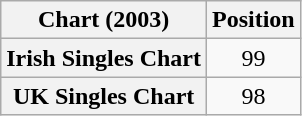<table class="wikitable sortable plainrowheaders" style="text-align:center">
<tr>
<th>Chart (2003)</th>
<th>Position</th>
</tr>
<tr>
<th scope="row">Irish Singles Chart</th>
<td align="center">99</td>
</tr>
<tr>
<th scope="row">UK Singles Chart</th>
<td align="center">98</td>
</tr>
</table>
